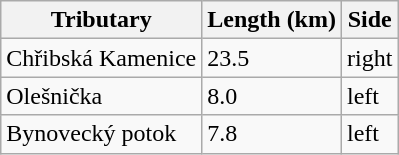<table class="wikitable">
<tr>
<th>Tributary</th>
<th>Length (km)</th>
<th>Side</th>
</tr>
<tr>
<td>Chřibská Kamenice</td>
<td>23.5</td>
<td>right</td>
</tr>
<tr>
<td>Olešnička</td>
<td>8.0</td>
<td>left</td>
</tr>
<tr>
<td>Bynovecký potok</td>
<td>7.8</td>
<td>left</td>
</tr>
</table>
